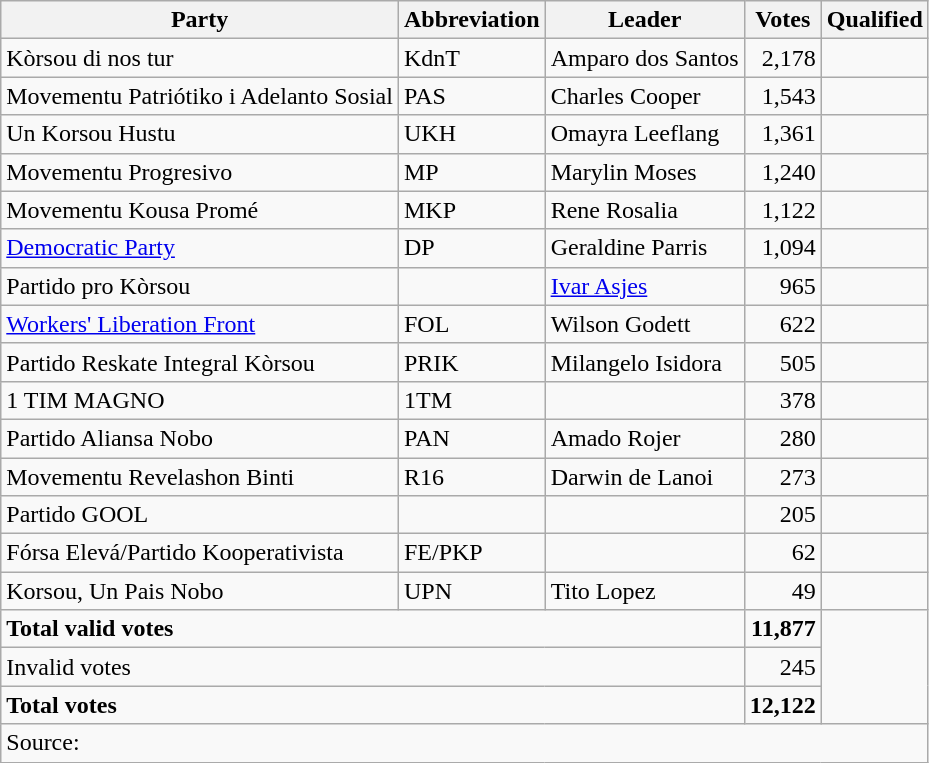<table class="wikitable">
<tr>
<th>Party</th>
<th>Abbreviation</th>
<th>Leader</th>
<th>Votes</th>
<th>Qualified</th>
</tr>
<tr>
<td>Kòrsou di nos tur</td>
<td>KdnT</td>
<td>Amparo dos Santos</td>
<td align=right>2,178</td>
<td></td>
</tr>
<tr>
<td>Movementu Patriótiko i Adelanto Sosial</td>
<td>PAS</td>
<td>Charles Cooper</td>
<td align=right>1,543</td>
<td></td>
</tr>
<tr>
<td>Un Korsou Hustu</td>
<td>UKH</td>
<td>Omayra Leeflang</td>
<td align=right>1,361</td>
<td></td>
</tr>
<tr>
<td>Movementu Progresivo</td>
<td>MP</td>
<td>Marylin Moses</td>
<td align=right>1,240</td>
<td></td>
</tr>
<tr>
<td>Movementu Kousa Promé</td>
<td>MKP</td>
<td>Rene Rosalia</td>
<td align=right>1,122</td>
<td></td>
</tr>
<tr>
<td><a href='#'>Democratic Party</a></td>
<td>DP</td>
<td>Geraldine Parris</td>
<td align=right>1,094</td>
<td></td>
</tr>
<tr>
<td>Partido pro Kòrsou</td>
<td></td>
<td><a href='#'>Ivar Asjes</a></td>
<td align=right>965</td>
<td></td>
</tr>
<tr>
<td><a href='#'>Workers' Liberation Front</a></td>
<td>FOL</td>
<td>Wilson Godett</td>
<td align="right">622</td>
<td></td>
</tr>
<tr>
<td>Partido Reskate Integral Kòrsou</td>
<td>PRIK</td>
<td>Milangelo Isidora</td>
<td align="right">505</td>
<td></td>
</tr>
<tr>
<td>1 TIM MAGNO</td>
<td>1TM</td>
<td></td>
<td align=right>378</td>
<td></td>
</tr>
<tr>
<td>Partido Aliansa Nobo</td>
<td>PAN</td>
<td>Amado Rojer</td>
<td align="right">280</td>
<td></td>
</tr>
<tr>
<td>Movementu Revelashon Binti</td>
<td>R16</td>
<td>Darwin de Lanoi</td>
<td align="right">273</td>
<td></td>
</tr>
<tr>
<td>Partido GOOL</td>
<td></td>
<td></td>
<td align=right>205</td>
<td></td>
</tr>
<tr>
<td>Fórsa Elevá/Partido Kooperativista</td>
<td>FE/PKP</td>
<td></td>
<td align=right>62</td>
<td></td>
</tr>
<tr>
<td>Korsou, Un Pais Nobo</td>
<td>UPN</td>
<td>Tito Lopez</td>
<td align="right">49</td>
<td></td>
</tr>
<tr>
<td align=left colspan=3><strong>Total valid votes</strong></td>
<td align=right><strong>11,877</strong></td>
</tr>
<tr>
<td align=left colspan=3>Invalid votes</td>
<td align=right>245</td>
</tr>
<tr>
<td align=left colspan=3><strong>Total votes</strong></td>
<td align=right><strong>12,122</strong></td>
</tr>
<tr>
<td colspan=5>Source: </td>
</tr>
</table>
